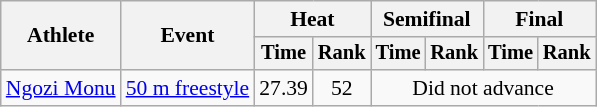<table class=wikitable style="font-size:90%">
<tr>
<th rowspan="2">Athlete</th>
<th rowspan="2">Event</th>
<th colspan="2">Heat</th>
<th colspan="2">Semifinal</th>
<th colspan="2">Final</th>
</tr>
<tr style="font-size:95%">
<th>Time</th>
<th>Rank</th>
<th>Time</th>
<th>Rank</th>
<th>Time</th>
<th>Rank</th>
</tr>
<tr align=center>
<td align=left><a href='#'>Ngozi Monu</a></td>
<td align=left><a href='#'>50 m freestyle</a></td>
<td>27.39</td>
<td>52</td>
<td colspan=4>Did not advance</td>
</tr>
</table>
